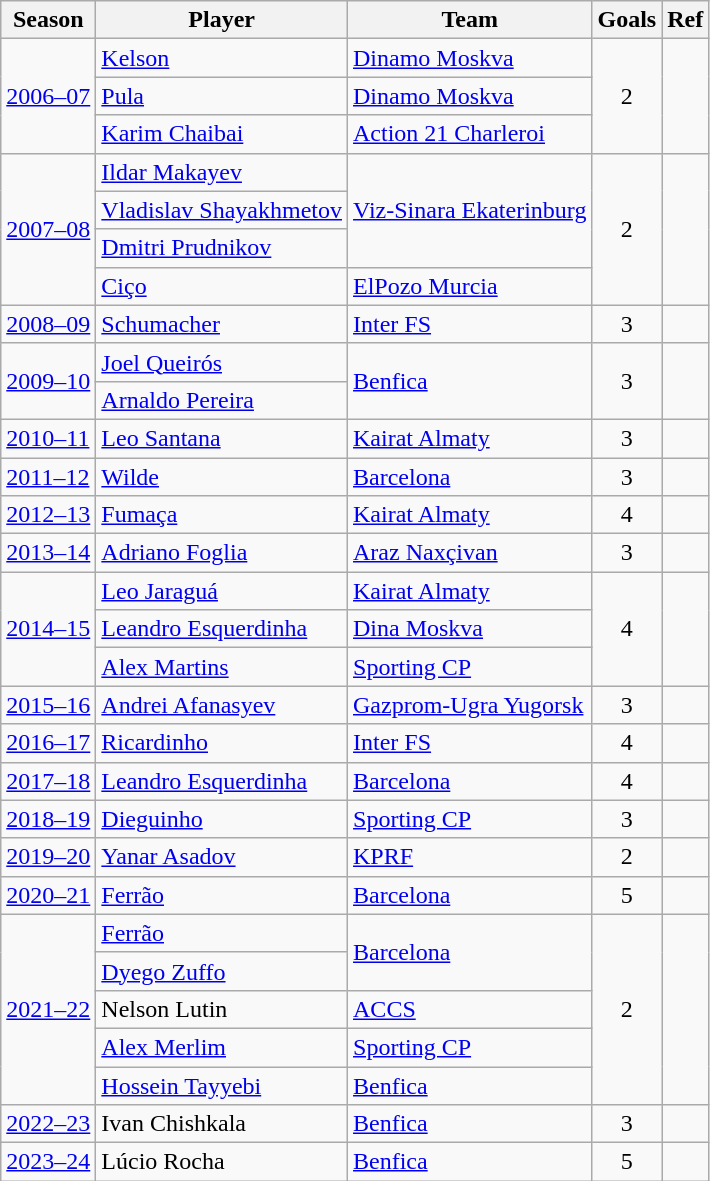<table class="wikitable">
<tr>
<th>Season</th>
<th>Player</th>
<th>Team</th>
<th>Goals</th>
<th>Ref</th>
</tr>
<tr>
<td rowspan=3><a href='#'>2006–07</a></td>
<td> <a href='#'>Kelson</a></td>
<td> <a href='#'>Dinamo Moskva</a></td>
<td rowspan="3" style="text-align:center;">2</td>
<td rowspan="3" style="text-align:center;"></td>
</tr>
<tr>
<td> <a href='#'>Pula</a></td>
<td> <a href='#'>Dinamo Moskva</a></td>
</tr>
<tr>
<td> <a href='#'>Karim Chaibai</a></td>
<td> <a href='#'>Action 21 Charleroi</a></td>
</tr>
<tr>
<td rowspan=4><a href='#'>2007–08</a></td>
<td> <a href='#'>Ildar Makayev</a></td>
<td rowspan=3> <a href='#'>Viz-Sinara Ekaterinburg</a></td>
<td rowspan="4" style="text-align:center;">2</td>
<td rowspan="4" style="text-align:center;"></td>
</tr>
<tr>
<td> <a href='#'>Vladislav Shayakhmetov</a></td>
</tr>
<tr>
<td> <a href='#'>Dmitri Prudnikov</a></td>
</tr>
<tr>
<td> <a href='#'>Ciço</a></td>
<td> <a href='#'>ElPozo Murcia</a></td>
</tr>
<tr>
<td><a href='#'>2008–09</a></td>
<td> <a href='#'>Schumacher</a></td>
<td> <a href='#'>Inter FS</a></td>
<td align=center>3</td>
<td align=center></td>
</tr>
<tr>
<td rowspan=2><a href='#'>2009–10</a></td>
<td> <a href='#'>Joel Queirós</a></td>
<td rowspan=2> <a href='#'>Benfica</a></td>
<td rowspan="2" style="text-align:center;">3</td>
<td rowspan="2" style="text-align:center;"></td>
</tr>
<tr>
<td> <a href='#'>Arnaldo Pereira</a></td>
</tr>
<tr>
<td><a href='#'>2010–11</a></td>
<td> <a href='#'>Leo Santana</a></td>
<td> <a href='#'>Kairat Almaty</a></td>
<td align=center>3</td>
<td align=center></td>
</tr>
<tr>
<td><a href='#'>2011–12</a></td>
<td> <a href='#'>Wilde</a></td>
<td> <a href='#'>Barcelona</a></td>
<td align=center>3</td>
<td></td>
</tr>
<tr>
<td><a href='#'>2012–13</a></td>
<td> <a href='#'>Fumaça</a></td>
<td> <a href='#'>Kairat Almaty</a></td>
<td align=center>4</td>
<td></td>
</tr>
<tr>
<td><a href='#'>2013–14</a></td>
<td> <a href='#'>Adriano Foglia</a></td>
<td> <a href='#'>Araz Naxçivan</a></td>
<td align=center>3</td>
<td align=center></td>
</tr>
<tr>
<td rowspan=3><a href='#'>2014–15</a></td>
<td> <a href='#'>Leo Jaraguá</a></td>
<td> <a href='#'>Kairat Almaty</a></td>
<td rowspan="3" style="text-align:center;">4</td>
<td rowspan="3" style="text-align:center;"></td>
</tr>
<tr>
<td> <a href='#'>Leandro Esquerdinha</a></td>
<td> <a href='#'>Dina Moskva</a></td>
</tr>
<tr>
<td> <a href='#'>Alex Martins</a></td>
<td> <a href='#'>Sporting CP</a></td>
</tr>
<tr>
<td><a href='#'>2015–16</a></td>
<td> <a href='#'>Andrei Afanasyev</a></td>
<td> <a href='#'>Gazprom-Ugra Yugorsk</a></td>
<td align=center>3</td>
<td></td>
</tr>
<tr>
<td><a href='#'>2016–17</a></td>
<td> <a href='#'>Ricardinho</a></td>
<td> <a href='#'>Inter FS</a></td>
<td align=center>4</td>
<td align=center></td>
</tr>
<tr>
<td><a href='#'>2017–18</a></td>
<td> <a href='#'>Leandro Esquerdinha</a></td>
<td> <a href='#'>Barcelona</a></td>
<td align=center>4</td>
<td></td>
</tr>
<tr>
<td><a href='#'>2018–19</a></td>
<td> <a href='#'>Dieguinho</a></td>
<td> <a href='#'>Sporting CP</a></td>
<td align=center>3</td>
<td></td>
</tr>
<tr>
<td><a href='#'>2019–20</a></td>
<td> <a href='#'>Yanar Asadov</a></td>
<td> <a href='#'>KPRF</a></td>
<td align=center>2</td>
<td></td>
</tr>
<tr>
<td><a href='#'>2020–21</a></td>
<td> <a href='#'>Ferrão</a></td>
<td> <a href='#'>Barcelona</a></td>
<td align=center>5</td>
<td></td>
</tr>
<tr>
<td rowspan=5><a href='#'>2021–22</a></td>
<td> <a href='#'>Ferrão</a></td>
<td rowspan=2> <a href='#'>Barcelona</a></td>
<td rowspan="5" style="text-align:center;">2</td>
<td rowspan="5" style="text-align:center;"></td>
</tr>
<tr>
<td> <a href='#'>Dyego Zuffo</a></td>
</tr>
<tr>
<td> Nelson Lutin</td>
<td> <a href='#'>ACCS</a></td>
</tr>
<tr>
<td> <a href='#'>Alex Merlim</a></td>
<td> <a href='#'>Sporting CP</a></td>
</tr>
<tr>
<td> <a href='#'>Hossein Tayyebi</a></td>
<td> <a href='#'>Benfica</a></td>
</tr>
<tr>
<td><a href='#'>2022–23</a></td>
<td> Ivan Chishkala</td>
<td> <a href='#'>Benfica</a></td>
<td align=center>3</td>
</tr>
<tr>
<td><a href='#'>2023–24</a></td>
<td> Lúcio Rocha</td>
<td> <a href='#'>Benfica</a></td>
<td align=center>5</td>
<td></td>
</tr>
</table>
